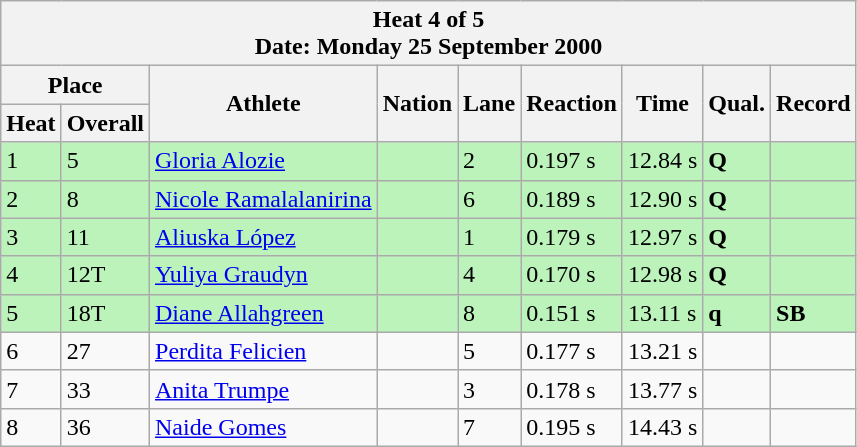<table class="wikitable sortable">
<tr>
<th colspan=9>Heat 4 of 5 <br> Date: Monday 25 September 2000</th>
</tr>
<tr>
<th colspan=2>Place</th>
<th rowspan=2>Athlete</th>
<th rowspan=2>Nation</th>
<th rowspan=2>Lane</th>
<th rowspan=2>Reaction</th>
<th rowspan=2>Time</th>
<th rowspan=2>Qual.</th>
<th rowspan=2>Record</th>
</tr>
<tr>
<th>Heat</th>
<th>Overall</th>
</tr>
<tr bgcolor = "bbf3bb">
<td>1</td>
<td>5</td>
<td align="left"><a href='#'>Gloria Alozie</a></td>
<td align="left"></td>
<td>2</td>
<td>0.197 s</td>
<td>12.84 s</td>
<td><strong>Q</strong></td>
<td></td>
</tr>
<tr bgcolor = "bbf3bb">
<td>2</td>
<td>8</td>
<td align="left"><a href='#'>Nicole Ramalalanirina</a></td>
<td align="left"></td>
<td>6</td>
<td>0.189 s</td>
<td>12.90 s</td>
<td><strong>Q</strong></td>
<td></td>
</tr>
<tr bgcolor = "bbf3bb">
<td>3</td>
<td>11</td>
<td align="left"><a href='#'>Aliuska López</a></td>
<td align="left"></td>
<td>1</td>
<td>0.179 s</td>
<td>12.97 s</td>
<td><strong>Q</strong></td>
<td></td>
</tr>
<tr bgcolor = "bbf3bb">
<td>4</td>
<td>12T</td>
<td align="left"><a href='#'>Yuliya Graudyn</a></td>
<td align="left"></td>
<td>4</td>
<td>0.170 s</td>
<td>12.98 s</td>
<td><strong>Q</strong></td>
<td></td>
</tr>
<tr bgcolor = "bbf3bb">
<td>5</td>
<td>18T</td>
<td align="left"><a href='#'>Diane Allahgreen</a></td>
<td align="left"></td>
<td>8</td>
<td>0.151 s</td>
<td>13.11 s</td>
<td><strong>q</strong></td>
<td><strong>SB</strong></td>
</tr>
<tr>
<td>6</td>
<td>27</td>
<td align="left"><a href='#'>Perdita Felicien</a></td>
<td align="left"></td>
<td>5</td>
<td>0.177 s</td>
<td>13.21 s</td>
<td></td>
<td></td>
</tr>
<tr>
<td>7</td>
<td>33</td>
<td align="left"><a href='#'>Anita Trumpe</a></td>
<td align="left"></td>
<td>3</td>
<td>0.178 s</td>
<td>13.77 s</td>
<td></td>
<td></td>
</tr>
<tr>
<td>8</td>
<td>36</td>
<td align="left"><a href='#'>Naide Gomes</a></td>
<td align="left"></td>
<td>7</td>
<td>0.195 s</td>
<td>14.43 s</td>
<td></td>
<td></td>
</tr>
</table>
